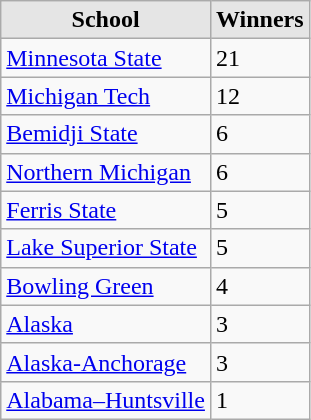<table class="wikitable">
<tr>
<th style="background:#e5e5e5;">School</th>
<th style="background:#e5e5e5;">Winners</th>
</tr>
<tr>
<td><a href='#'>Minnesota State</a></td>
<td>21</td>
</tr>
<tr>
<td><a href='#'>Michigan Tech</a></td>
<td>12</td>
</tr>
<tr>
<td><a href='#'>Bemidji State</a></td>
<td>6</td>
</tr>
<tr>
<td><a href='#'>Northern Michigan</a></td>
<td>6</td>
</tr>
<tr>
<td><a href='#'>Ferris State</a></td>
<td>5</td>
</tr>
<tr>
<td><a href='#'>Lake Superior State</a></td>
<td>5</td>
</tr>
<tr>
<td><a href='#'>Bowling Green</a></td>
<td>4</td>
</tr>
<tr>
<td><a href='#'>Alaska</a></td>
<td>3</td>
</tr>
<tr>
<td><a href='#'>Alaska-Anchorage</a></td>
<td>3</td>
</tr>
<tr>
<td><a href='#'>Alabama–Huntsville</a></td>
<td>1</td>
</tr>
</table>
